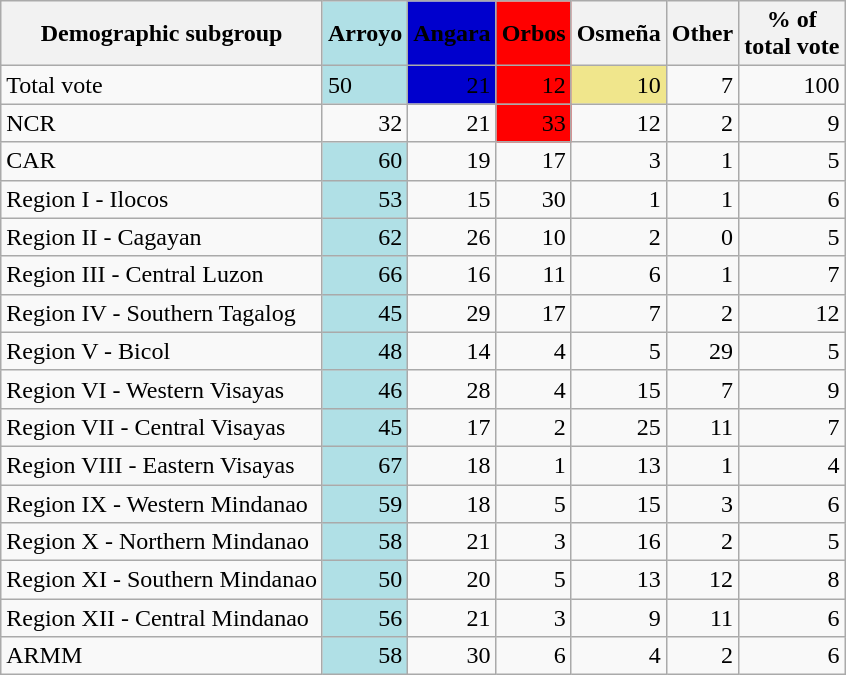<table class=wikitable>
<tr>
<th>Demographic subgroup</th>
<th style="width: 10px; background: #B0E0E6">Arroyo</th>
<th style="width: 10px; background: #0000CD;"><span>Angara</span></th>
<th style="width: 10px; background: #FF0000;">Orbos</th>
<th>Osmeña</th>
<th>Other</th>
<th>% of<br>total vote</th>
</tr>
<tr>
<td>Total vote</td>
<td style="width: 10px; background: #B0E0E6">50</td>
<td style="text-align:right; background: #0000CD;"><span>21</span></td>
<td style="text-align:right; background: #FF0000;">12</td>
<td style="text-align:right; background: #f0e68c;">10</td>
<td style="text-align:right; background: #white;">7</td>
<td style="text-align:right;">100</td>
</tr>
<tr>
<td>NCR</td>
<td style="text-align:right; background: #white;">32</td>
<td style="text-align:right; background: #white;">21</td>
<td style="text-align:right; background: #FF0000;">33</td>
<td style="text-align:right; background: #white;">12</td>
<td style="text-align:right; background: #white;">2</td>
<td style="text-align:right;">9</td>
</tr>
<tr>
<td>CAR</td>
<td style="text-align:right; background: #B0E0E6">60</td>
<td style="text-align:right; background: #white;">19</td>
<td style="text-align:right; background: #white;">17</td>
<td style="text-align:right; background: #white;">3</td>
<td style="text-align:right; background: #white;">1</td>
<td style="text-align:right;">5</td>
</tr>
<tr>
<td>Region I - Ilocos</td>
<td style="text-align:right; background: #B0E0E6;">53</td>
<td style="text-align:right; background: #white;;">15</td>
<td style="text-align:right; background: #white;">30</td>
<td style="text-align:right; background: #white;">1</td>
<td style="text-align:right; background: #white;">1</td>
<td style="text-align:right;">6</td>
</tr>
<tr>
<td>Region II - Cagayan</td>
<td style="text-align:right; background: #B0E0E6;">62</td>
<td style="text-align:right; background: #white;">26</td>
<td style="text-align:right; background: #white;">10</td>
<td style="text-align:right; background: #white;">2</td>
<td style="text-align:right; background: #white;">0</td>
<td style="text-align:right;">5</td>
</tr>
<tr>
<td>Region III - Central Luzon</td>
<td style="text-align:right; background: #B0E0E6;">66</td>
<td style="text-align:right; background: #white;">16</td>
<td style="text-align:right; background: #white;">11</td>
<td style="text-align:right; background: #white;">6</td>
<td style="text-align:right; background: #white;">1</td>
<td style="text-align:right;">7</td>
</tr>
<tr>
<td>Region IV - Southern Tagalog</td>
<td style="text-align:right; background: #B0E0E6;">45</td>
<td style="text-align:right; background: #white;">29</td>
<td style="text-align:right; background: #white;">17</td>
<td style="text-align:right; background: #white;">7</td>
<td style="text-align:right; background: #white;">2</td>
<td style="text-align:right;">12</td>
</tr>
<tr>
<td>Region V - Bicol</td>
<td style="text-align:right; background: #B0E0E6;">48</td>
<td style="text-align:right; background: #white;">14</td>
<td style="text-align:right; background: #white;">4</td>
<td style="text-align:right; background: #white;">5</td>
<td style="text-align:right; background: #white;">29</td>
<td style="text-align:right;">5</td>
</tr>
<tr>
<td>Region VI - Western Visayas</td>
<td style="text-align:right; background: #B0E0E6;">46</td>
<td style="text-align:right; background: #white;">28</td>
<td style="text-align:right; background: #white;">4</td>
<td style="text-align:right; background: #white;">15</td>
<td style="text-align:right; background: #white;">7</td>
<td style="text-align:right;">9</td>
</tr>
<tr>
<td>Region VII - Central Visayas</td>
<td style="text-align:right; background: #B0E0E6;">45</td>
<td style="text-align:right; background: #white;">17</td>
<td style="text-align:right; background: #white;">2</td>
<td style="text-align:right; background: #white;">25</td>
<td style="text-align:right; background: #white;">11</td>
<td style="text-align:right;">7</td>
</tr>
<tr>
<td>Region VIII - Eastern Visayas</td>
<td style="text-align:right; background: #B0E0E6;">67</td>
<td style="text-align:right; background: #white;">18</td>
<td style="text-align:right; background: #white;">1</td>
<td style="text-align:right; background: #white;">13</td>
<td style="text-align:right; background: #white;">1</td>
<td style="text-align:right;">4</td>
</tr>
<tr>
<td>Region IX - Western Mindanao</td>
<td style="text-align:right; background: #B0E0E6;">59</td>
<td style="text-align:right; background: #white;">18</td>
<td style="text-align:right; background: #white;">5</td>
<td style="text-align:right; background: #white;">15</td>
<td style="text-align:right; background: #white;">3</td>
<td style="text-align:right;">6</td>
</tr>
<tr>
<td>Region X - Northern Mindanao</td>
<td style="text-align:right; background: #B0E0E6;">58</td>
<td style="text-align:right; background: #white;">21</td>
<td style="text-align:right; background: #white;">3</td>
<td style="text-align:right; background: #white;">16</td>
<td style="text-align:right; background: #white;">2</td>
<td style="text-align:right;">5</td>
</tr>
<tr>
<td>Region XI - Southern Mindanao</td>
<td style="text-align:right; background: #B0E0E6;">50</td>
<td style="text-align:right; background: #white;">20</td>
<td style="text-align:right; background: #white;">5</td>
<td style="text-align:right; background: #white;">13</td>
<td style="text-align:right; background: #white;">12</td>
<td style="text-align:right;">8</td>
</tr>
<tr>
<td>Region XII - Central Mindanao</td>
<td style="text-align:right; background: #B0E0E6;">56</td>
<td style="text-align:right; background: #white;">21</td>
<td style="text-align:right; background: #white;">3</td>
<td style="text-align:right; background: #white;">9</td>
<td style="text-align:right; background: #white;">11</td>
<td style="text-align:right;">6</td>
</tr>
<tr>
<td>ARMM</td>
<td style="text-align:right; background: #B0E0E6;">58</td>
<td style="text-align:right; background: #white;">30</td>
<td style="text-align:right; background: #white;">6</td>
<td style="text-align:right; background: #white;">4</td>
<td style="text-align:right; background: #white;">2</td>
<td style="text-align:right;">6</td>
</tr>
</table>
